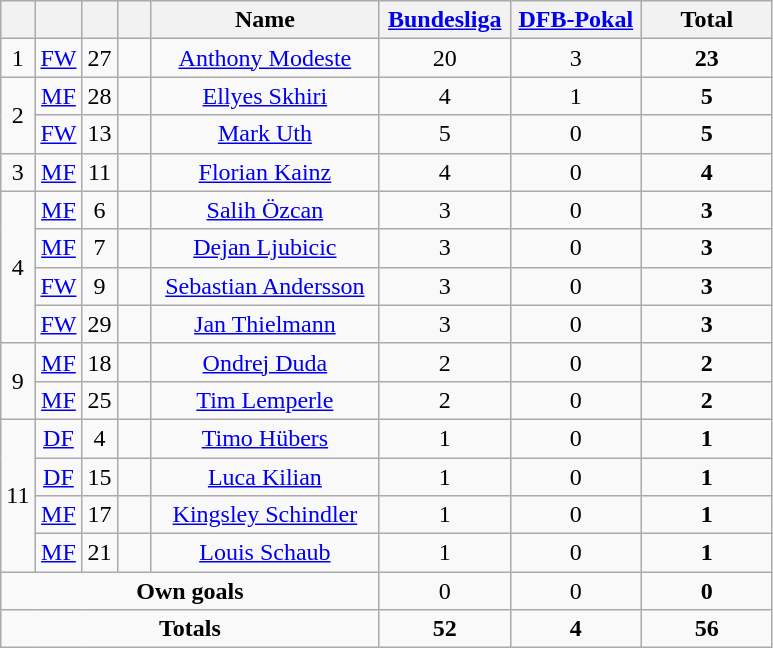<table class="wikitable" style="text-align:center">
<tr>
<th width=15></th>
<th width=15></th>
<th width=15></th>
<th width=15></th>
<th width=145>Name</th>
<th width=80><strong><a href='#'>Bundesliga</a></strong></th>
<th width=80><strong><a href='#'>DFB-Pokal</a></strong></th>
<th width=80>Total</th>
</tr>
<tr>
<td>1</td>
<td><a href='#'>FW</a></td>
<td>27</td>
<td></td>
<td><a href='#'>Anthony Modeste</a></td>
<td>20</td>
<td>3</td>
<td><strong>23</strong></td>
</tr>
<tr>
<td rowspan=2>2</td>
<td><a href='#'>MF</a></td>
<td>28</td>
<td></td>
<td><a href='#'>Ellyes Skhiri</a></td>
<td>4</td>
<td>1</td>
<td><strong>5</strong></td>
</tr>
<tr>
<td><a href='#'>FW</a></td>
<td>13</td>
<td></td>
<td><a href='#'>Mark Uth</a></td>
<td>5</td>
<td>0</td>
<td><strong>5</strong></td>
</tr>
<tr>
<td rowspan=1>3</td>
<td><a href='#'>MF</a></td>
<td>11</td>
<td></td>
<td><a href='#'>Florian Kainz</a></td>
<td>4</td>
<td>0</td>
<td><strong>4</strong></td>
</tr>
<tr>
<td rowspan=4>4</td>
<td><a href='#'>MF</a></td>
<td>6</td>
<td></td>
<td><a href='#'>Salih Özcan</a></td>
<td>3</td>
<td>0</td>
<td><strong>3</strong></td>
</tr>
<tr>
<td><a href='#'>MF</a></td>
<td>7</td>
<td></td>
<td><a href='#'>Dejan Ljubicic</a></td>
<td>3</td>
<td>0</td>
<td><strong>3</strong></td>
</tr>
<tr>
<td><a href='#'>FW</a></td>
<td>9</td>
<td></td>
<td><a href='#'>Sebastian Andersson</a></td>
<td>3</td>
<td>0</td>
<td><strong>3</strong></td>
</tr>
<tr>
<td><a href='#'>FW</a></td>
<td>29</td>
<td></td>
<td><a href='#'>Jan Thielmann</a></td>
<td>3</td>
<td>0</td>
<td><strong>3</strong></td>
</tr>
<tr>
<td rowspan=2>9</td>
<td><a href='#'>MF</a></td>
<td>18</td>
<td></td>
<td><a href='#'>Ondrej Duda</a></td>
<td>2</td>
<td>0</td>
<td><strong>2</strong></td>
</tr>
<tr>
<td><a href='#'>MF</a></td>
<td>25</td>
<td></td>
<td><a href='#'>Tim Lemperle</a></td>
<td>2</td>
<td>0</td>
<td><strong>2</strong></td>
</tr>
<tr>
<td rowspan=4>11</td>
<td><a href='#'>DF</a></td>
<td>4</td>
<td></td>
<td><a href='#'>Timo Hübers</a></td>
<td>1</td>
<td>0</td>
<td><strong>1</strong></td>
</tr>
<tr>
<td><a href='#'>DF</a></td>
<td>15</td>
<td></td>
<td><a href='#'>Luca Kilian</a></td>
<td>1</td>
<td>0</td>
<td><strong>1</strong></td>
</tr>
<tr>
<td><a href='#'>MF</a></td>
<td>17</td>
<td></td>
<td><a href='#'>Kingsley Schindler</a></td>
<td>1</td>
<td>0</td>
<td><strong>1</strong></td>
</tr>
<tr>
<td><a href='#'>MF</a></td>
<td>21</td>
<td></td>
<td><a href='#'>Louis Schaub</a></td>
<td>1</td>
<td>0</td>
<td><strong>1</strong></td>
</tr>
<tr>
<td colspan=5><strong>Own goals</strong></td>
<td>0</td>
<td>0</td>
<td><strong>0</strong></td>
</tr>
<tr>
<td colspan=5><strong>Totals</strong></td>
<td><strong>52</strong></td>
<td><strong>4</strong></td>
<td><strong>56</strong></td>
</tr>
</table>
